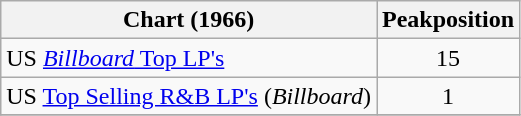<table class="wikitable">
<tr>
<th>Chart (1966)</th>
<th>Peakposition</th>
</tr>
<tr>
<td>US <a href='#'><em>Billboard</em> Top LP's</a></td>
<td align="center">15</td>
</tr>
<tr>
<td>US <a href='#'>Top Selling R&B LP's</a> (<em>Billboard</em>)</td>
<td align="center">1</td>
</tr>
<tr>
</tr>
</table>
